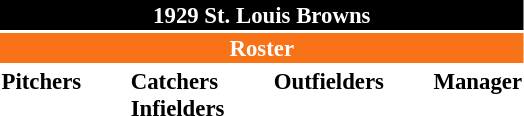<table class="toccolours" style="font-size: 95%;">
<tr>
<th colspan="10" style="background-color: black; color: white; text-align: center;">1929 St. Louis Browns</th>
</tr>
<tr>
<td colspan="10" style="background-color: #F87217; color: white; text-align: center;"><strong>Roster</strong></td>
</tr>
<tr>
<td valign="top"><strong>Pitchers</strong><br>











</td>
<td width="25px"></td>
<td valign="top"><strong>Catchers</strong><br>


<strong>Infielders</strong>







</td>
<td width="25px"></td>
<td valign="top"><strong>Outfielders</strong><br>




</td>
<td width="25px"></td>
<td valign="top"><strong>Manager</strong><br></td>
</tr>
<tr>
</tr>
</table>
